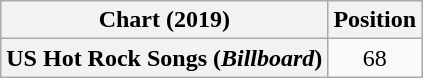<table class="wikitable plainrowheaders" style="text-align:center">
<tr>
<th scope="col">Chart (2019)</th>
<th scope="col">Position</th>
</tr>
<tr>
<th scope="row">US Hot Rock Songs (<em>Billboard</em>)</th>
<td>68</td>
</tr>
</table>
